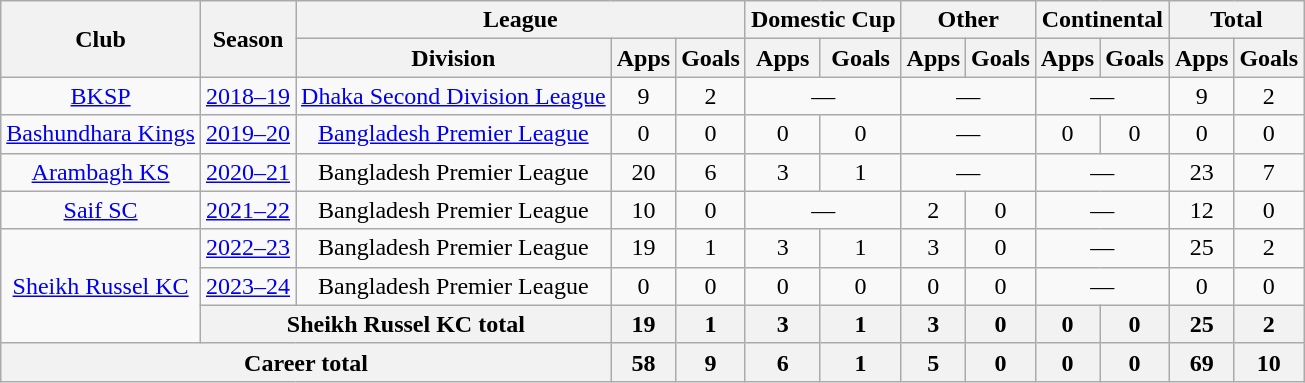<table class="wikitable" style="text-align:center">
<tr>
<th rowspan="2">Club</th>
<th rowspan="2">Season</th>
<th colspan="3">League</th>
<th colspan="2">Domestic Cup</th>
<th colspan="2">Other</th>
<th colspan="2">Continental</th>
<th colspan="2">Total</th>
</tr>
<tr>
<th>Division</th>
<th>Apps</th>
<th>Goals</th>
<th>Apps</th>
<th>Goals</th>
<th>Apps</th>
<th>Goals</th>
<th>Apps</th>
<th>Goals</th>
<th>Apps</th>
<th>Goals</th>
</tr>
<tr>
<td><a href='#'>BKSP</a></td>
<td><a href='#'>2018–19</a></td>
<td><a href='#'>Dhaka Second Division League</a></td>
<td>9</td>
<td>2</td>
<td colspan="2">—</td>
<td colspan="2">—</td>
<td colspan="2">—</td>
<td>9</td>
<td>2</td>
</tr>
<tr>
<td><a href='#'>Bashundhara Kings</a></td>
<td><a href='#'>2019–20</a></td>
<td><a href='#'>Bangladesh Premier League</a></td>
<td>0</td>
<td>0</td>
<td>0</td>
<td>0</td>
<td colspan="2">—</td>
<td>0</td>
<td>0</td>
<td>0</td>
<td>0</td>
</tr>
<tr>
<td><a href='#'>Arambagh KS</a></td>
<td><a href='#'>2020–21</a></td>
<td>Bangladesh Premier League</td>
<td>20</td>
<td>6</td>
<td>3</td>
<td>1</td>
<td colspan="2">—</td>
<td colspan="2">—</td>
<td>23</td>
<td>7</td>
</tr>
<tr>
<td><a href='#'>Saif SC</a></td>
<td><a href='#'>2021–22</a></td>
<td>Bangladesh Premier League</td>
<td>10</td>
<td>0</td>
<td colspan="2">—</td>
<td>2</td>
<td>0</td>
<td colspan="2">—</td>
<td>12</td>
<td>0</td>
</tr>
<tr>
<td rowspan=3><a href='#'>Sheikh Russel KC</a></td>
<td><a href='#'>2022–23</a></td>
<td>Bangladesh Premier League</td>
<td>19</td>
<td>1</td>
<td>3</td>
<td>1</td>
<td>3</td>
<td>0</td>
<td colspan="2">—</td>
<td>25</td>
<td>2</td>
</tr>
<tr>
<td><a href='#'>2023–24</a></td>
<td>Bangladesh Premier League</td>
<td>0</td>
<td>0</td>
<td>0</td>
<td>0</td>
<td>0</td>
<td>0</td>
<td colspan="2">—</td>
<td>0</td>
<td>0</td>
</tr>
<tr>
<th colspan="2"><strong>Sheikh Russel KC total</strong></th>
<th>19</th>
<th>1</th>
<th>3</th>
<th>1</th>
<th>3</th>
<th>0</th>
<th>0</th>
<th>0</th>
<th>25</th>
<th>2</th>
</tr>
<tr>
<th colspan="3">Career total</th>
<th>58</th>
<th>9</th>
<th>6</th>
<th>1</th>
<th>5</th>
<th>0</th>
<th>0</th>
<th>0</th>
<th>69</th>
<th>10</th>
</tr>
</table>
